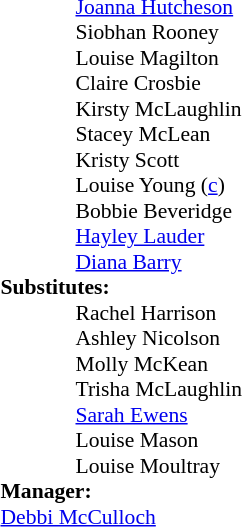<table style="font-size: 90%" cellspacing="0" cellpadding="0" align="center">
<tr>
<th width="25"></th>
<th width="25"></th>
<th width="200"></th>
<th></th>
</tr>
<tr>
<td></td>
<td></td>
<td> <a href='#'>Joanna Hutcheson</a></td>
</tr>
<tr>
<td></td>
<td></td>
<td> Siobhan Rooney</td>
</tr>
<tr>
<td></td>
<td></td>
<td> Louise Magilton</td>
</tr>
<tr>
<td></td>
<td></td>
<td> Claire Crosbie</td>
</tr>
<tr>
<td></td>
<td></td>
<td> Kirsty McLaughlin</td>
</tr>
<tr>
<td></td>
<td></td>
<td> Stacey McLean</td>
</tr>
<tr>
<td></td>
<td></td>
<td> Kristy Scott </td>
</tr>
<tr>
<td></td>
<td></td>
<td> Louise Young (<a href='#'>c</a>)</td>
</tr>
<tr>
<td></td>
<td></td>
<td> Bobbie Beveridge</td>
</tr>
<tr>
<td></td>
<td></td>
<td> <a href='#'>Hayley Lauder</a></td>
</tr>
<tr>
<td></td>
<td></td>
<td> <a href='#'>Diana Barry</a> </td>
</tr>
<tr>
<td colspan="4"><strong>Substitutes:</strong></td>
</tr>
<tr>
<td></td>
<td></td>
<td> Rachel Harrison</td>
</tr>
<tr>
<td></td>
<td></td>
<td> Ashley Nicolson</td>
</tr>
<tr>
<td></td>
<td></td>
<td> Molly McKean</td>
</tr>
<tr>
<td></td>
<td></td>
<td> Trisha McLaughlin</td>
</tr>
<tr>
<td></td>
<td></td>
<td> <a href='#'>Sarah Ewens</a> </td>
</tr>
<tr>
<td></td>
<td></td>
<td> Louise Mason </td>
</tr>
<tr>
<td></td>
<td></td>
<td> Louise Moultray </td>
</tr>
<tr>
<td colspan="4"><strong>Manager:</strong></td>
</tr>
<tr>
<td colspan="4"> <a href='#'>Debbi McCulloch</a></td>
</tr>
</table>
